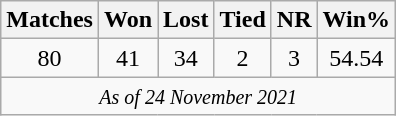<table class="wikitable plainrowheaders sortable" style="text-align:center;">
<tr>
<th scope="col">Matches</th>
<th scope="col">Won</th>
<th scope="col">Lost</th>
<th scope="col">Tied</th>
<th scope="col">NR</th>
<th scope="col">Win%</th>
</tr>
<tr>
<td>80</td>
<td>41</td>
<td>34</td>
<td>2</td>
<td>3</td>
<td>54.54</td>
</tr>
<tr>
<td colspan="6"><small><em>As of  24 November 2021 </em></small></td>
</tr>
</table>
